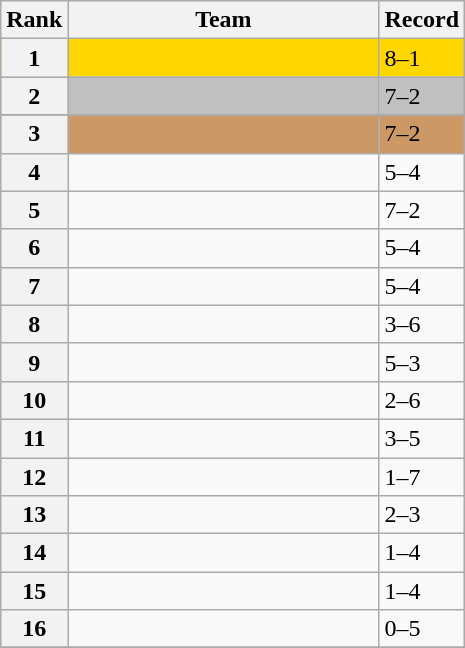<table class="wikitable">
<tr>
<th>Rank</th>
<th width=200px>Team</th>
<th>Record</th>
</tr>
<tr bgcolor=gold>
<th>1</th>
<td></td>
<td>8–1</td>
</tr>
<tr bgcolor=silver>
<th>2</th>
<td></td>
<td>7–2</td>
</tr>
<tr>
</tr>
<tr bgcolor=cc9966>
<th>3</th>
<td></td>
<td>7–2</td>
</tr>
<tr>
<th>4</th>
<td></td>
<td>5–4</td>
</tr>
<tr>
<th>5</th>
<td></td>
<td>7–2</td>
</tr>
<tr>
<th>6</th>
<td></td>
<td>5–4</td>
</tr>
<tr>
<th>7</th>
<td></td>
<td>5–4</td>
</tr>
<tr>
<th>8</th>
<td></td>
<td>3–6</td>
</tr>
<tr>
<th>9</th>
<td></td>
<td>5–3</td>
</tr>
<tr>
<th>10</th>
<td></td>
<td>2–6</td>
</tr>
<tr>
<th>11</th>
<td></td>
<td>3–5</td>
</tr>
<tr>
<th>12</th>
<td></td>
<td>1–7</td>
</tr>
<tr>
<th>13</th>
<td></td>
<td>2–3</td>
</tr>
<tr>
<th>14</th>
<td></td>
<td>1–4</td>
</tr>
<tr>
<th>15</th>
<td></td>
<td>1–4</td>
</tr>
<tr>
<th>16</th>
<td></td>
<td>0–5</td>
</tr>
<tr>
</tr>
</table>
